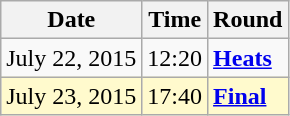<table class="wikitable">
<tr>
<th>Date</th>
<th>Time</th>
<th>Round</th>
</tr>
<tr>
<td>July 22, 2015</td>
<td>12:20</td>
<td><strong><a href='#'>Heats</a></strong></td>
</tr>
<tr style=background:lemonchiffon>
<td>July 23, 2015</td>
<td>17:40</td>
<td><strong><a href='#'>Final</a></strong></td>
</tr>
</table>
